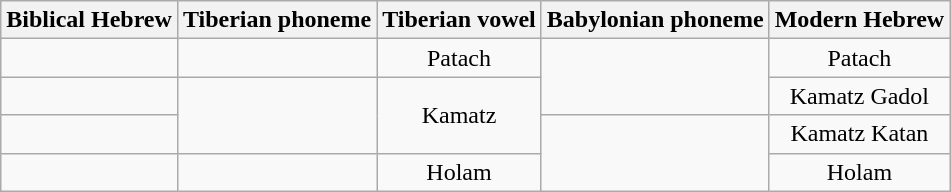<table class="wikitable">
<tr>
<th>Biblical Hebrew</th>
<th>Tiberian phoneme</th>
<th>Tiberian vowel</th>
<th>Babylonian phoneme</th>
<th>Modern Hebrew</th>
</tr>
<tr>
<td style="text-align: center;"></td>
<td style="text-align: center;"></td>
<td style="text-align: center;">Patach</td>
<td rowspan="2" style="text-align: center;"></td>
<td style="text-align: center;">Patach</td>
</tr>
<tr>
<td style="text-align: center;"></td>
<td rowspan="2" style="text-align: center; valign:center;"></td>
<td rowspan="2" style="text-align: center; valign:center;">Kamatz</td>
<td style="text-align: center;">Kamatz Gadol</td>
</tr>
<tr>
<td style="text-align: center;"></td>
<td rowspan="2" style="text-align: center; valign:center;"></td>
<td style="text-align: center;">Kamatz Katan</td>
</tr>
<tr>
<td style="text-align: center;"></td>
<td style="text-align: center;"></td>
<td style="text-align: center;">Holam</td>
<td style="text-align: center;">Holam</td>
</tr>
</table>
